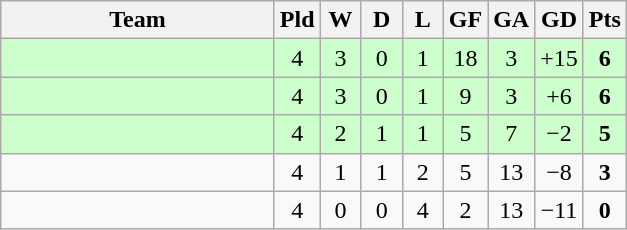<table class="wikitable" style="text-align: center;">
<tr>
<th width=175>Team</th>
<th width=20>Pld</th>
<th width=20>W</th>
<th width=20>D</th>
<th width=20>L</th>
<th width=20>GF</th>
<th width=20>GA</th>
<th width=20>GD</th>
<th width=20>Pts</th>
</tr>
<tr style="background:#ccffcc;">
<td style="text-align:left;"></td>
<td>4</td>
<td>3</td>
<td>0</td>
<td>1</td>
<td>18</td>
<td>3</td>
<td>+15</td>
<td><strong>6</strong></td>
</tr>
<tr style="background:#ccffcc;">
<td style="text-align:left;"></td>
<td>4</td>
<td>3</td>
<td>0</td>
<td>1</td>
<td>9</td>
<td>3</td>
<td>+6</td>
<td><strong>6</strong></td>
</tr>
<tr style="background:#ccffcc;">
<td style="text-align:left;"></td>
<td>4</td>
<td>2</td>
<td>1</td>
<td>1</td>
<td>5</td>
<td>7</td>
<td>−2</td>
<td><strong>5</strong></td>
</tr>
<tr>
<td style="text-align:left;"></td>
<td>4</td>
<td>1</td>
<td>1</td>
<td>2</td>
<td>5</td>
<td>13</td>
<td>−8</td>
<td><strong>3</strong></td>
</tr>
<tr>
<td style="text-align:left;"></td>
<td>4</td>
<td>0</td>
<td>0</td>
<td>4</td>
<td>2</td>
<td>13</td>
<td>−11</td>
<td><strong>0</strong></td>
</tr>
</table>
